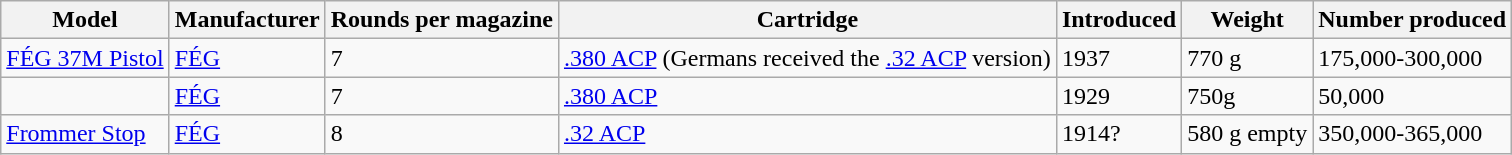<table class="wikitable">
<tr>
<th>Model</th>
<th>Manufacturer</th>
<th>Rounds per magazine</th>
<th>Cartridge</th>
<th>Introduced</th>
<th>Weight</th>
<th>Number produced</th>
</tr>
<tr>
<td><a href='#'>FÉG 37M Pistol</a></td>
<td><a href='#'>FÉG</a></td>
<td>7</td>
<td><a href='#'>.380 ACP</a> (Germans received the <a href='#'>.32 ACP</a> version)</td>
<td>1937</td>
<td>770 g</td>
<td>175,000-300,000</td>
</tr>
<tr>
<td></td>
<td><a href='#'>FÉG</a></td>
<td>7</td>
<td><a href='#'>.380 ACP</a></td>
<td>1929</td>
<td>750g</td>
<td>50,000</td>
</tr>
<tr>
<td><a href='#'>Frommer Stop</a></td>
<td><a href='#'>FÉG</a></td>
<td>8</td>
<td><a href='#'>.32 ACP</a></td>
<td>1914?</td>
<td>580 g empty</td>
<td>350,000-365,000</td>
</tr>
</table>
